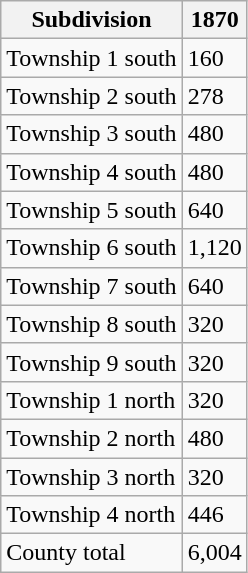<table class="wikitable sortable col2right">
<tr>
<th>Subdivision</th>
<th>1870<br></th>
</tr>
<tr>
<td>Township 1 south</td>
<td>160</td>
</tr>
<tr>
<td>Township 2 south</td>
<td>278</td>
</tr>
<tr>
<td>Township 3 south</td>
<td>480</td>
</tr>
<tr>
<td>Township 4 south</td>
<td>480</td>
</tr>
<tr>
<td>Township 5 south</td>
<td>640</td>
</tr>
<tr>
<td>Township 6 south</td>
<td>1,120</td>
</tr>
<tr>
<td>Township 7 south</td>
<td>640</td>
</tr>
<tr>
<td>Township 8 south</td>
<td>320</td>
</tr>
<tr>
<td>Township 9 south</td>
<td>320</td>
</tr>
<tr>
<td>Township 1 north</td>
<td>320</td>
</tr>
<tr>
<td>Township 2 north</td>
<td>480</td>
</tr>
<tr>
<td>Township 3 north</td>
<td>320</td>
</tr>
<tr>
<td>Township 4 north</td>
<td>446</td>
</tr>
<tr>
<td>County total</td>
<td>6,004</td>
</tr>
</table>
